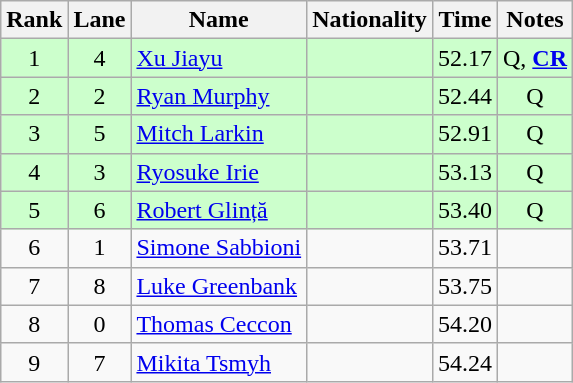<table class="wikitable sortable" style="text-align:center">
<tr>
<th>Rank</th>
<th>Lane</th>
<th>Name</th>
<th>Nationality</th>
<th>Time</th>
<th>Notes</th>
</tr>
<tr bgcolor=ccffcc>
<td>1</td>
<td>4</td>
<td align=left><a href='#'>Xu Jiayu</a></td>
<td align=left></td>
<td>52.17</td>
<td>Q, <strong><a href='#'>CR</a></strong></td>
</tr>
<tr bgcolor=ccffcc>
<td>2</td>
<td>2</td>
<td align=left><a href='#'>Ryan Murphy</a></td>
<td align=left></td>
<td>52.44</td>
<td>Q</td>
</tr>
<tr bgcolor=ccffcc>
<td>3</td>
<td>5</td>
<td align=left><a href='#'>Mitch Larkin</a></td>
<td align=left></td>
<td>52.91</td>
<td>Q</td>
</tr>
<tr bgcolor=ccffcc>
<td>4</td>
<td>3</td>
<td align=left><a href='#'>Ryosuke Irie</a></td>
<td align=left></td>
<td>53.13</td>
<td>Q</td>
</tr>
<tr bgcolor=ccffcc>
<td>5</td>
<td>6</td>
<td align=left><a href='#'>Robert Glință</a></td>
<td align=left></td>
<td>53.40</td>
<td>Q</td>
</tr>
<tr>
<td>6</td>
<td>1</td>
<td align=left><a href='#'>Simone Sabbioni</a></td>
<td align=left></td>
<td>53.71</td>
<td></td>
</tr>
<tr>
<td>7</td>
<td>8</td>
<td align=left><a href='#'>Luke Greenbank</a></td>
<td align=left></td>
<td>53.75</td>
<td></td>
</tr>
<tr>
<td>8</td>
<td>0</td>
<td align=left><a href='#'>Thomas Ceccon</a></td>
<td align=left></td>
<td>54.20</td>
<td></td>
</tr>
<tr>
<td>9</td>
<td>7</td>
<td align=left><a href='#'>Mikita Tsmyh</a></td>
<td align=left></td>
<td>54.24</td>
<td></td>
</tr>
</table>
